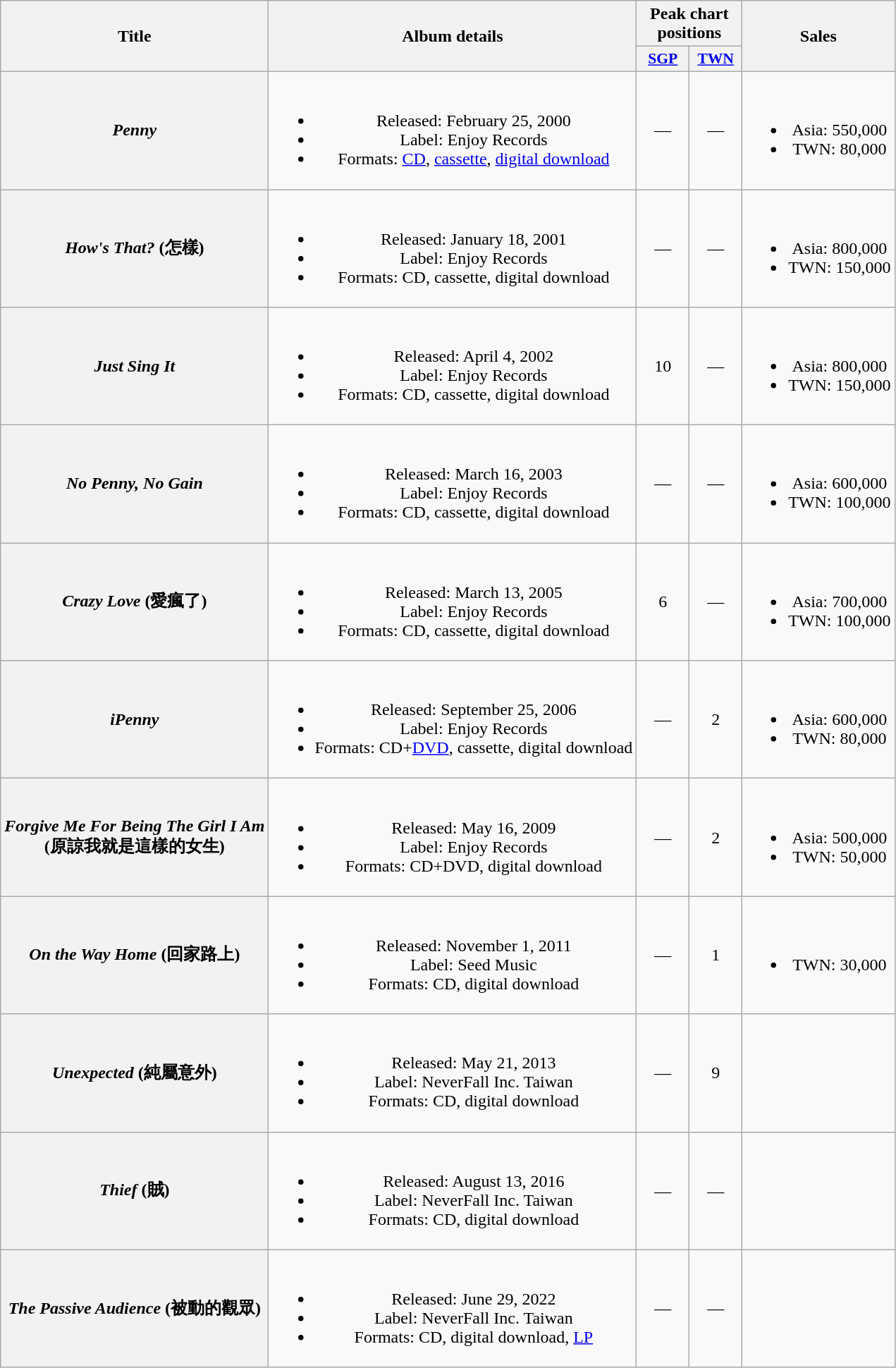<table class="wikitable plainrowheaders" style="text-align:center;">
<tr>
<th rowspan="2">Title</th>
<th rowspan="2">Album details</th>
<th colspan="2">Peak chart positions</th>
<th rowspan="2">Sales</th>
</tr>
<tr>
<th scope="col" style="width:3em;font-size:90%;"><a href='#'>SGP</a><br></th>
<th scope="col" style="width:3em;font-size:90%;"><a href='#'>TWN</a><br></th>
</tr>
<tr>
<th scope="row"><em>Penny</em></th>
<td><br><ul><li>Released: February 25, 2000</li><li>Label: Enjoy Records</li><li>Formats: <a href='#'>CD</a>, <a href='#'>cassette</a>, <a href='#'>digital download</a></li></ul></td>
<td>—</td>
<td>—</td>
<td><br><ul><li>Asia: 550,000</li><li>TWN: 80,000</li></ul></td>
</tr>
<tr>
<th scope="row"><em>How's That?</em> (怎樣)</th>
<td><br><ul><li>Released: January 18, 2001</li><li>Label: Enjoy Records</li><li>Formats: CD, cassette, digital download</li></ul></td>
<td>—</td>
<td>—</td>
<td><br><ul><li>Asia: 800,000</li><li>TWN: 150,000</li></ul></td>
</tr>
<tr>
<th scope="row"><em>Just Sing It</em></th>
<td><br><ul><li>Released: April 4, 2002</li><li>Label: Enjoy Records</li><li>Formats: CD, cassette, digital download</li></ul></td>
<td>10</td>
<td>—</td>
<td><br><ul><li>Asia: 800,000</li><li>TWN: 150,000</li></ul></td>
</tr>
<tr>
<th scope="row"><em>No Penny, No Gain</em></th>
<td><br><ul><li>Released: March 16, 2003</li><li>Label: Enjoy Records</li><li>Formats: CD, cassette, digital download</li></ul></td>
<td>—</td>
<td>—</td>
<td><br><ul><li>Asia: 600,000</li><li>TWN: 100,000</li></ul></td>
</tr>
<tr>
<th scope="row"><em>Crazy Love</em> (愛瘋了)</th>
<td><br><ul><li>Released: March 13, 2005</li><li>Label: Enjoy Records</li><li>Formats: CD, cassette, digital download</li></ul></td>
<td>6</td>
<td>—</td>
<td><br><ul><li>Asia: 700,000</li><li>TWN: 100,000</li></ul></td>
</tr>
<tr>
<th scope="row"><em>iPenny</em></th>
<td><br><ul><li>Released: September 25, 2006</li><li>Label: Enjoy Records</li><li>Formats: CD+<a href='#'>DVD</a>, cassette, digital download</li></ul></td>
<td>—</td>
<td>2</td>
<td><br><ul><li>Asia: 600,000</li><li>TWN: 80,000</li></ul></td>
</tr>
<tr>
<th scope="row"><em>Forgive Me For Being The Girl I Am</em><br>(原諒我就是這樣的女生)</th>
<td><br><ul><li>Released: May 16, 2009</li><li>Label: Enjoy Records</li><li>Formats: CD+DVD, digital download</li></ul></td>
<td>—</td>
<td>2</td>
<td><br><ul><li>Asia: 500,000</li><li>TWN: 50,000</li></ul></td>
</tr>
<tr>
<th scope="row"><em>On the Way Home</em> (回家路上)</th>
<td><br><ul><li>Released: November 1, 2011</li><li>Label: Seed Music</li><li>Formats: CD, digital download</li></ul></td>
<td>—</td>
<td>1</td>
<td><br><ul><li>TWN: 30,000</li></ul></td>
</tr>
<tr>
<th scope="row"><em>Unexpected</em> (純屬意外)</th>
<td><br><ul><li>Released: May 21, 2013</li><li>Label: NeverFall Inc. Taiwan</li><li>Formats: CD, digital download</li></ul></td>
<td>—</td>
<td>9</td>
<td></td>
</tr>
<tr>
<th scope="row"><em>Thief</em> (賊)</th>
<td><br><ul><li>Released: August 13, 2016</li><li>Label: NeverFall Inc. Taiwan</li><li>Formats: CD, digital download</li></ul></td>
<td>—</td>
<td>—</td>
<td></td>
</tr>
<tr>
<th scope="row"><em>The Passive Audience</em> (被動的觀眾)</th>
<td><br><ul><li>Released: June 29, 2022</li><li>Label: NeverFall Inc. Taiwan</li><li>Formats: CD, digital download, <a href='#'>LP</a></li></ul></td>
<td>—</td>
<td>—</td>
<td></td>
</tr>
</table>
